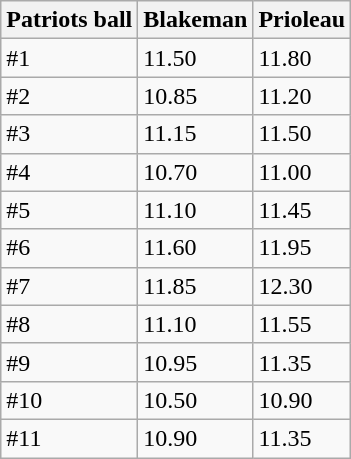<table class="wikitable">
<tr>
<th>Patriots ball</th>
<th>Blakeman</th>
<th>Prioleau</th>
</tr>
<tr>
<td>#1</td>
<td>11.50</td>
<td>11.80</td>
</tr>
<tr>
<td>#2</td>
<td>10.85</td>
<td>11.20</td>
</tr>
<tr>
<td>#3</td>
<td>11.15</td>
<td>11.50</td>
</tr>
<tr>
<td>#4</td>
<td>10.70</td>
<td>11.00</td>
</tr>
<tr>
<td>#5</td>
<td>11.10</td>
<td>11.45</td>
</tr>
<tr>
<td>#6</td>
<td>11.60</td>
<td>11.95</td>
</tr>
<tr>
<td>#7</td>
<td>11.85</td>
<td>12.30</td>
</tr>
<tr>
<td>#8</td>
<td>11.10</td>
<td>11.55</td>
</tr>
<tr>
<td>#9</td>
<td>10.95</td>
<td>11.35</td>
</tr>
<tr>
<td>#10</td>
<td>10.50</td>
<td>10.90</td>
</tr>
<tr>
<td>#11</td>
<td>10.90</td>
<td>11.35</td>
</tr>
</table>
